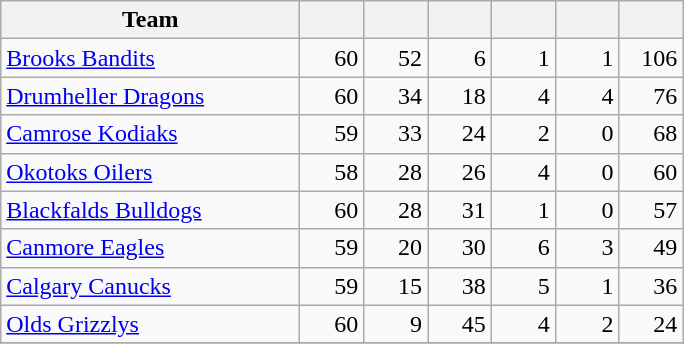<table class="wikitable sortable" style="text-align:right">
<tr>
<th class="sortable" style=width:12em>Team</th>
<th style=width:2.2em></th>
<th style=width:2.2em></th>
<th style=width:2.2em></th>
<th style=width:2.2em></th>
<th style=width:2.2em></th>
<th style=width:2.2em></th>
</tr>
<tr>
<td align=left><a href='#'>Brooks Bandits</a></td>
<td>60</td>
<td>52</td>
<td>6</td>
<td>1</td>
<td>1</td>
<td>106</td>
</tr>
<tr>
<td align=left><a href='#'>Drumheller Dragons</a></td>
<td>60</td>
<td>34</td>
<td>18</td>
<td>4</td>
<td>4</td>
<td>76</td>
</tr>
<tr>
<td align=left><a href='#'>Camrose Kodiaks</a></td>
<td>59</td>
<td>33</td>
<td>24</td>
<td>2</td>
<td>0</td>
<td>68</td>
</tr>
<tr>
<td align=left><a href='#'>Okotoks Oilers</a></td>
<td>58</td>
<td>28</td>
<td>26</td>
<td>4</td>
<td>0</td>
<td>60</td>
</tr>
<tr>
<td align=left><a href='#'>Blackfalds Bulldogs</a></td>
<td>60</td>
<td>28</td>
<td>31</td>
<td>1</td>
<td>0</td>
<td>57</td>
</tr>
<tr>
<td align=left><a href='#'>Canmore Eagles</a></td>
<td>59</td>
<td>20</td>
<td>30</td>
<td>6</td>
<td>3</td>
<td>49</td>
</tr>
<tr>
<td align=left><a href='#'>Calgary Canucks</a></td>
<td>59</td>
<td>15</td>
<td>38</td>
<td>5</td>
<td>1</td>
<td>36</td>
</tr>
<tr>
<td align=left><a href='#'>Olds Grizzlys</a></td>
<td>60</td>
<td>9</td>
<td>45</td>
<td>4</td>
<td>2</td>
<td>24</td>
</tr>
<tr>
</tr>
</table>
